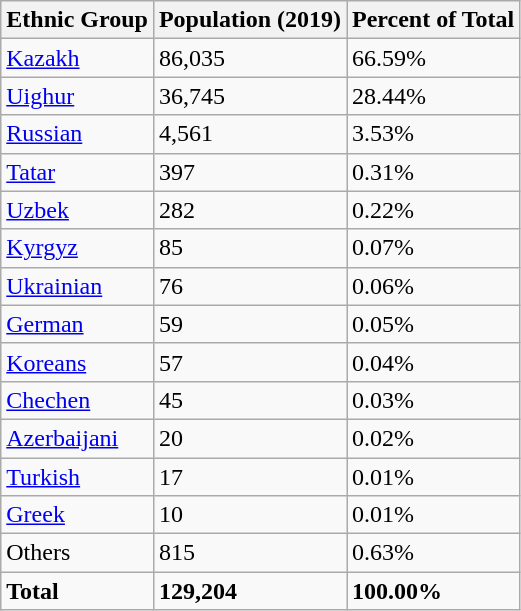<table class="wikitable">
<tr>
<th>Ethnic Group</th>
<th>Population (2019)</th>
<th>Percent of Total</th>
</tr>
<tr>
<td><a href='#'>Kazakh</a></td>
<td>86,035</td>
<td>66.59%</td>
</tr>
<tr>
<td><a href='#'>Uighur</a></td>
<td>36,745</td>
<td>28.44%</td>
</tr>
<tr>
<td><a href='#'>Russian</a></td>
<td>4,561</td>
<td>3.53%</td>
</tr>
<tr>
<td><a href='#'>Tatar</a></td>
<td>397</td>
<td>0.31%</td>
</tr>
<tr>
<td><a href='#'>Uzbek</a></td>
<td>282</td>
<td>0.22%</td>
</tr>
<tr>
<td><a href='#'>Kyrgyz</a></td>
<td>85</td>
<td>0.07%</td>
</tr>
<tr>
<td><a href='#'>Ukrainian</a></td>
<td>76</td>
<td>0.06%</td>
</tr>
<tr>
<td><a href='#'>German</a></td>
<td>59</td>
<td>0.05%</td>
</tr>
<tr>
<td><a href='#'>Koreans</a></td>
<td>57</td>
<td>0.04%</td>
</tr>
<tr>
<td><a href='#'>Chechen</a></td>
<td>45</td>
<td>0.03%</td>
</tr>
<tr>
<td><a href='#'>Azerbaijani</a></td>
<td>20</td>
<td>0.02%</td>
</tr>
<tr>
<td><a href='#'>Turkish</a></td>
<td>17</td>
<td>0.01%</td>
</tr>
<tr>
<td><a href='#'>Greek</a></td>
<td>10</td>
<td>0.01%</td>
</tr>
<tr>
<td>Others</td>
<td>815</td>
<td>0.63%</td>
</tr>
<tr>
<td><strong>Total</strong></td>
<td><strong>129,204</strong></td>
<td><strong>100.00%</strong></td>
</tr>
</table>
